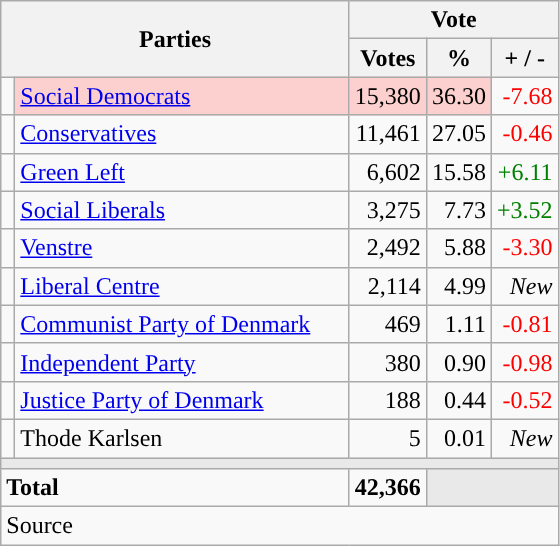<table class="wikitable" style="text-align:right;">
<tr>
<th style="text-align:centre;" rowspan="2" colspan="2" width="225">Parties</th>
<th colspan="3">Vote</th>
</tr>
<tr>
<th width="15">Votes</th>
<th width="15">%</th>
<th width="15">+ / -</th>
</tr>
<tr>
<td width="2" style="color:inherit;background:"></td>
<td bgcolor=#fbd0ce  align="left"><a href='#'>Social Democrats</a></td>
<td bgcolor=#fbd0ce>15,380</td>
<td bgcolor=#fbd0ce>36.30</td>
<td style=color:red;>-7.68</td>
</tr>
<tr>
<td width="2" style="color:inherit;background:"></td>
<td align="left"><a href='#'>Conservatives</a></td>
<td>11,461</td>
<td>27.05</td>
<td style=color:red;>-0.46</td>
</tr>
<tr>
<td width="2" style="color:inherit;background:"></td>
<td align="left"><a href='#'>Green Left</a></td>
<td>6,602</td>
<td>15.58</td>
<td style=color:green;>+6.11</td>
</tr>
<tr>
<td width="2" style="color:inherit;background:"></td>
<td align="left"><a href='#'>Social Liberals</a></td>
<td>3,275</td>
<td>7.73</td>
<td style=color:green;>+3.52</td>
</tr>
<tr>
<td width="2" style="color:inherit;background:"></td>
<td align="left"><a href='#'>Venstre</a></td>
<td>2,492</td>
<td>5.88</td>
<td style=color:red;>-3.30</td>
</tr>
<tr>
<td width="2" style="color:inherit;background:"></td>
<td align="left"><a href='#'>Liberal Centre</a></td>
<td>2,114</td>
<td>4.99</td>
<td><em>New</em></td>
</tr>
<tr>
<td width="2" style="color:inherit;background:"></td>
<td align="left"><a href='#'>Communist Party of Denmark</a></td>
<td>469</td>
<td>1.11</td>
<td style=color:red;>-0.81</td>
</tr>
<tr>
<td width="2" style="color:inherit;background:"></td>
<td align="left"><a href='#'>Independent Party</a></td>
<td>380</td>
<td>0.90</td>
<td style=color:red;>-0.98</td>
</tr>
<tr>
<td width="2" style="color:inherit;background:"></td>
<td align="left"><a href='#'>Justice Party of Denmark</a></td>
<td>188</td>
<td>0.44</td>
<td style=color:red;>-0.52</td>
</tr>
<tr>
<td width="2" style="color:inherit;background:"></td>
<td align="left">Thode Karlsen</td>
<td>5</td>
<td>0.01</td>
<td><em>New</em></td>
</tr>
<tr>
<td colspan="7" bgcolor="#E9E9E9"></td>
</tr>
<tr>
<td align="left" colspan="2"><strong>Total</strong></td>
<td><strong>42,366</strong></td>
<td bgcolor="#E9E9E9" colspan="2"></td>
</tr>
<tr>
<td align="left" colspan="6">Source</td>
</tr>
</table>
